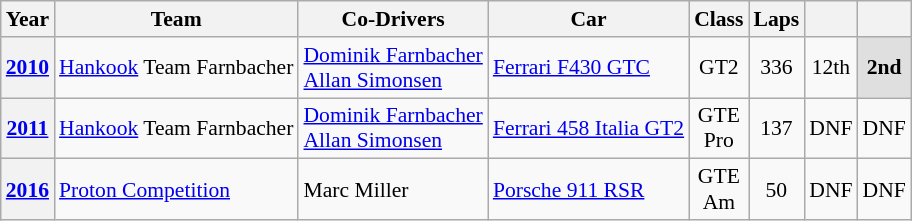<table class="wikitable" style="text-align:center; font-size:90%">
<tr>
<th>Year</th>
<th>Team</th>
<th>Co-Drivers</th>
<th>Car</th>
<th>Class</th>
<th>Laps</th>
<th></th>
<th></th>
</tr>
<tr>
<th><a href='#'>2010</a></th>
<td align="left"> <a href='#'>Hankook</a> Team Farnbacher</td>
<td align="left"> <a href='#'>Dominik Farnbacher</a><br> <a href='#'>Allan Simonsen</a></td>
<td align="left"><a href='#'>Ferrari F430 GTC</a></td>
<td>GT2</td>
<td>336</td>
<td>12th</td>
<td style="background:#DFDFDF;"><strong>2nd</strong></td>
</tr>
<tr>
<th><a href='#'>2011</a></th>
<td align="left"> <a href='#'>Hankook</a> Team Farnbacher</td>
<td align="left"> <a href='#'>Dominik Farnbacher</a><br> <a href='#'>Allan Simonsen</a></td>
<td align="left"><a href='#'>Ferrari 458 Italia GT2</a></td>
<td>GTE<br>Pro</td>
<td>137</td>
<td>DNF</td>
<td>DNF</td>
</tr>
<tr>
<th><a href='#'>2016</a></th>
<td align="left"> <a href='#'>Proton Competition</a></td>
<td align="left"> Marc Miller</td>
<td align="left"><a href='#'>Porsche 911 RSR</a></td>
<td>GTE<br>Am</td>
<td>50</td>
<td>DNF</td>
<td>DNF</td>
</tr>
</table>
